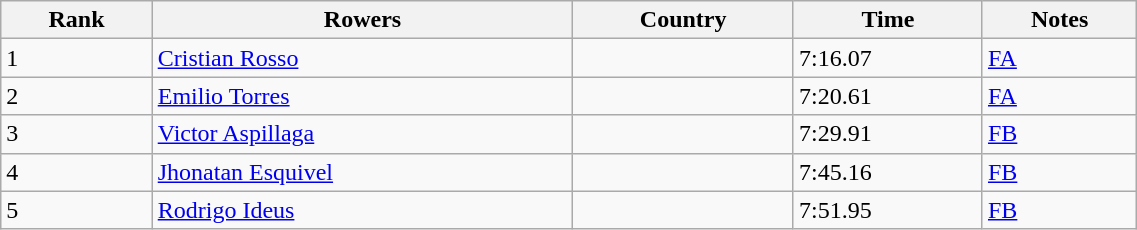<table class="wikitable" width=60%>
<tr>
<th>Rank</th>
<th>Rowers</th>
<th>Country</th>
<th>Time</th>
<th>Notes</th>
</tr>
<tr>
<td>1</td>
<td><a href='#'>Cristian Rosso</a></td>
<td></td>
<td>7:16.07</td>
<td><a href='#'>FA</a></td>
</tr>
<tr>
<td>2</td>
<td><a href='#'>Emilio Torres</a></td>
<td></td>
<td>7:20.61</td>
<td><a href='#'>FA</a></td>
</tr>
<tr>
<td>3</td>
<td><a href='#'>Victor Aspillaga</a></td>
<td></td>
<td>7:29.91</td>
<td><a href='#'>FB</a></td>
</tr>
<tr>
<td>4</td>
<td><a href='#'>Jhonatan Esquivel</a></td>
<td></td>
<td>7:45.16</td>
<td><a href='#'>FB</a></td>
</tr>
<tr>
<td>5</td>
<td><a href='#'>Rodrigo Ideus</a></td>
<td></td>
<td>7:51.95</td>
<td><a href='#'>FB</a></td>
</tr>
</table>
